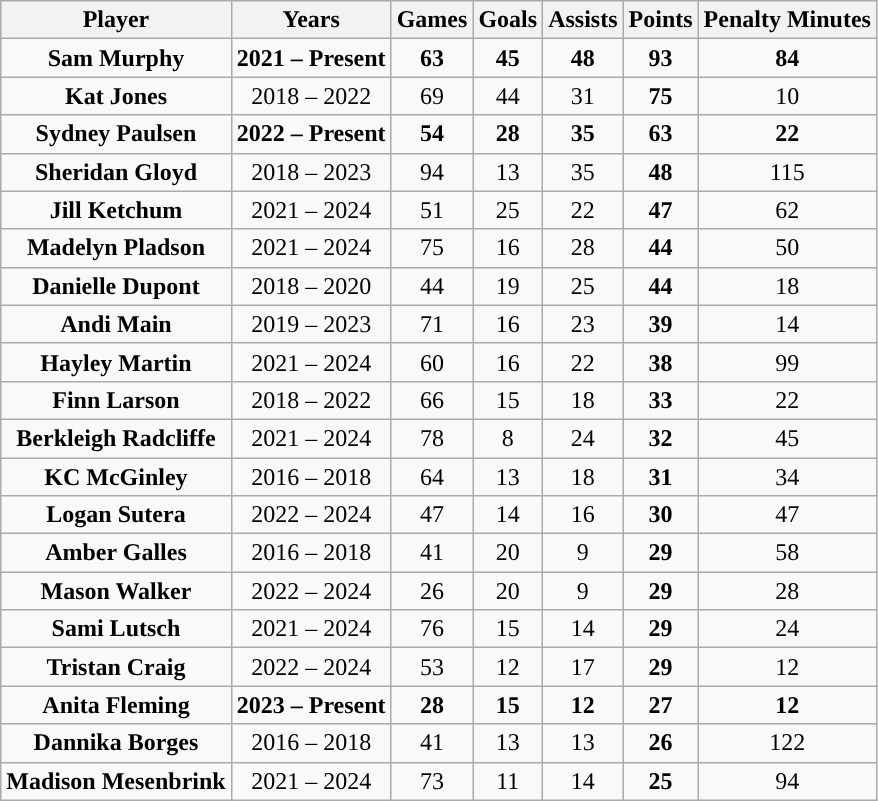<table class="wikitable sortable">
<tr>
<th>Player</th>
<th>Years</th>
<th>Games</th>
<th>Goals</th>
<th>Assists</th>
<th>Points</th>
<th>Penalty Minutes</th>
</tr>
<tr align="center" bgcolor="">
<td><strong>Sam Murphy</strong></td>
<td><strong>2021 – Present</strong></td>
<td><strong>63</strong></td>
<td><strong>45</strong></td>
<td><strong>48</strong></td>
<td><strong>93</strong></td>
<td><strong>84</strong></td>
</tr>
<tr align="center" bgcolor="">
<td><strong>Kat Jones</strong></td>
<td>2018 – 2022</td>
<td>69</td>
<td>44</td>
<td>31</td>
<td><strong>75</strong></td>
<td>10</td>
</tr>
<tr align="center" bgcolor="">
<td><strong>Sydney Paulsen</strong></td>
<td><strong>2022 – Present</strong></td>
<td><strong>54</strong></td>
<td><strong>28</strong></td>
<td><strong>35</strong></td>
<td><strong>63</strong></td>
<td><strong>22</strong></td>
</tr>
<tr align="center" bgcolor="">
<td><strong>Sheridan Gloyd</strong></td>
<td>2018 – 2023</td>
<td>94</td>
<td>13</td>
<td>35</td>
<td><strong>48</strong></td>
<td>115</td>
</tr>
<tr align="center" bgcolor="">
<td><strong>Jill Ketchum</strong></td>
<td>2021 – 2024</td>
<td>51</td>
<td>25</td>
<td>22</td>
<td><strong>47</strong></td>
<td>62</td>
</tr>
<tr align="center" bgcolor="">
<td><strong>Madelyn Pladson</strong></td>
<td>2021 – 2024</td>
<td>75</td>
<td>16</td>
<td>28</td>
<td><strong>44</strong></td>
<td>50</td>
</tr>
<tr align="center" bgcolor="">
<td><strong>Danielle Dupont</strong></td>
<td>2018 – 2020</td>
<td>44</td>
<td>19</td>
<td>25</td>
<td><strong>44</strong></td>
<td>18</td>
</tr>
<tr align="center" bgcolor="">
<td><strong>Andi Main</strong></td>
<td>2019 – 2023</td>
<td>71</td>
<td>16</td>
<td>23</td>
<td><strong>39</strong></td>
<td>14</td>
</tr>
<tr align="center" bgcolor="">
<td><strong>Hayley Martin</strong></td>
<td>2021 – 2024</td>
<td>60</td>
<td>16</td>
<td>22</td>
<td><strong>38</strong></td>
<td>99</td>
</tr>
<tr align="center" bgcolor="">
<td><strong>Finn Larson</strong></td>
<td>2018 – 2022</td>
<td>66</td>
<td>15</td>
<td>18</td>
<td><strong>33</strong></td>
<td>22</td>
</tr>
<tr align="center" bgcolor="">
<td><strong>Berkleigh Radcliffe</strong></td>
<td>2021 – 2024</td>
<td>78</td>
<td>8</td>
<td>24</td>
<td><strong>32</strong></td>
<td>45</td>
</tr>
<tr align="center" bgcolor="">
<td><strong>KC McGinley</strong></td>
<td>2016 – 2018</td>
<td>64</td>
<td>13</td>
<td>18</td>
<td><strong>31</strong></td>
<td>34</td>
</tr>
<tr align="center" bgcolor="">
<td><strong>Logan Sutera</strong></td>
<td>2022 – 2024</td>
<td>47</td>
<td>14</td>
<td>16</td>
<td><strong>30</strong></td>
<td>47</td>
</tr>
<tr align="center" bgcolor="">
<td><strong>Amber Galles</strong></td>
<td>2016 – 2018</td>
<td>41</td>
<td>20</td>
<td>9</td>
<td><strong>29</strong></td>
<td>58</td>
</tr>
<tr align="center" bgcolor="">
<td><strong>Mason Walker</strong></td>
<td>2022 – 2024</td>
<td>26</td>
<td>20</td>
<td>9</td>
<td><strong>29</strong></td>
<td>28</td>
</tr>
<tr align="center" bgcolor="">
<td><strong>Sami Lutsch</strong></td>
<td>2021 – 2024</td>
<td>76</td>
<td>15</td>
<td>14</td>
<td><strong>29</strong></td>
<td>24</td>
</tr>
<tr align="center" bgcolor="">
<td><strong>Tristan Craig</strong></td>
<td>2022 – 2024</td>
<td>53</td>
<td>12</td>
<td>17</td>
<td><strong>29</strong></td>
<td>12</td>
</tr>
<tr align="center" bgcolor="">
<td><strong>Anita Fleming</strong></td>
<td><strong>2023 – Present</strong></td>
<td><strong>28</strong></td>
<td><strong>15</strong></td>
<td><strong>12</strong></td>
<td><strong>27</strong></td>
<td><strong>12</strong></td>
</tr>
<tr align="center" bgcolor="">
<td><strong>Dannika Borges</strong></td>
<td>2016 – 2018</td>
<td>41</td>
<td>13</td>
<td>13</td>
<td><strong>26</strong></td>
<td>122</td>
</tr>
<tr align="center" bgcolor="">
<td><strong>Madison Mesenbrink</strong></td>
<td>2021 – 2024</td>
<td>73</td>
<td>11</td>
<td>14</td>
<td><strong>25</strong></td>
<td>94</td>
</tr>
</table>
